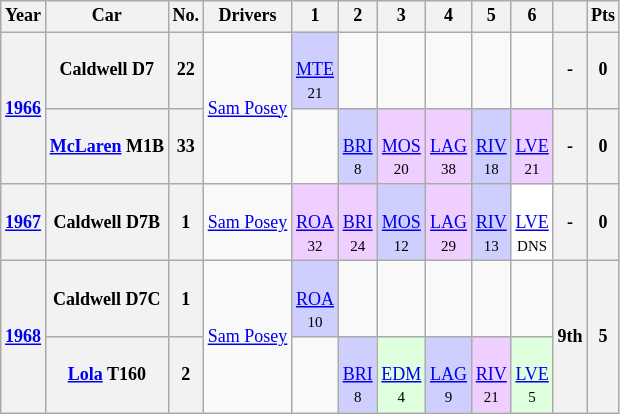<table class="wikitable collapsible" style="text-align:center; font-size:75%">
<tr>
<th>Year</th>
<th>Car</th>
<th>No.</th>
<th>Drivers</th>
<th>1</th>
<th>2</th>
<th>3</th>
<th>4</th>
<th>5</th>
<th>6</th>
<th></th>
<th>Pts</th>
</tr>
<tr>
<th rowspan=2><a href='#'>1966</a></th>
<th>Caldwell D7</th>
<th>22</th>
<td rowspan=2 align="left"> <a href='#'>Sam Posey</a></td>
<td style="background-color:#cfcfff"> <br> <a href='#'>MTE</a><br> <small>21</small></td>
<td></td>
<td></td>
<td></td>
<td></td>
<td></td>
<th>-</th>
<th>0</th>
</tr>
<tr>
<th><a href='#'>McLaren</a> M1B</th>
<th>33</th>
<td></td>
<td style="background-color:#cfcfff"> <br> <a href='#'>BRI</a> <br> <small>8</small></td>
<td style="background-color:#efcfff"> <br> <a href='#'>MOS</a><br><small>20</small></td>
<td style="background-color:#efcfff"> <br> <a href='#'>LAG</a><br><small>38</small></td>
<td style="background-color:#cfcfff"> <br> <a href='#'>RIV</a><br> <small>18</small></td>
<td style="background-color:#efcfff"> <br> <a href='#'>LVE</a><br> <small>21</small></td>
<th>-</th>
<th>0</th>
</tr>
<tr>
<th><a href='#'>1967</a></th>
<th>Caldwell D7B</th>
<th>1</th>
<td> <a href='#'>Sam Posey</a></td>
<td style="background-color:#efcfff"> <br> <a href='#'>ROA</a><br> <small>32</small></td>
<td style="background-color:#efcfff"> <br> <a href='#'>BRI</a> <br> <small>24</small></td>
<td style="background-color:#cfcfff"> <br> <a href='#'>MOS</a><br><small>12</small></td>
<td style="background-color:#efcfff"> <br> <a href='#'>LAG</a><br><small>29</small></td>
<td style="background-color:#cfcfff"> <br> <a href='#'>RIV</a><br> <small>13</small></td>
<td style="background-color:#ffffff"> <br> <a href='#'>LVE</a><br> <small>DNS</small></td>
<th>-</th>
<th>0</th>
</tr>
<tr>
<th rowspan=2><a href='#'>1968</a></th>
<th>Caldwell D7C</th>
<th>1</th>
<td rowspan=2> <a href='#'>Sam Posey</a></td>
<td style="background-color:#cfcfff"> <br> <a href='#'>ROA</a><br> <small>10</small></td>
<td></td>
<td></td>
<td></td>
<td></td>
<td></td>
<th rowspan=2>9th</th>
<th rowspan=2>5</th>
</tr>
<tr>
<th><a href='#'>Lola</a> T160</th>
<th>2</th>
<td></td>
<td style="background-color:#cfcfff"> <br> <a href='#'>BRI</a> <br> <small>8</small></td>
<td style="background-color:#dfffdf"> <br> <a href='#'>EDM</a><br><small>4</small></td>
<td style="background-color:#cfcfff"> <br> <a href='#'>LAG</a><br><small>9</small></td>
<td style="background-color:#efcfff"> <br> <a href='#'>RIV</a><br> <small>21</small></td>
<td style="background-color:#dfffdf"> <br> <a href='#'>LVE</a><br> <small>5</small></td>
</tr>
</table>
